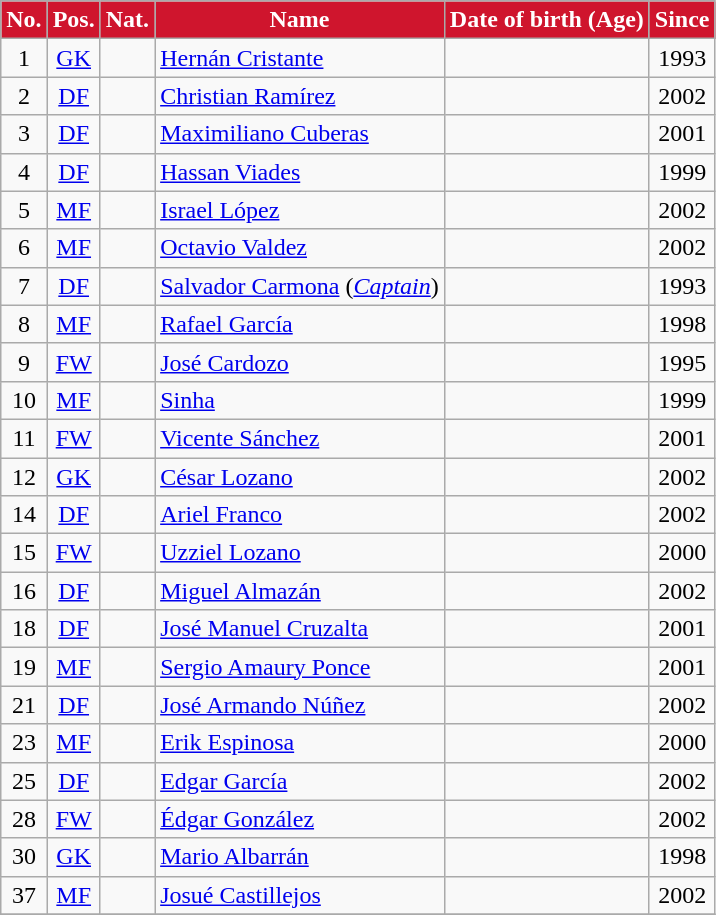<table class="wikitable sortable" style="text-align:center; font-size:100%;">
<tr>
<th style=background-color:#CF152D;color:#FFFFFF>No.</th>
<th style=background-color:#CF152D;color:#FFFFFF>Pos.</th>
<th style=background-color:#CF152D;color:#FFFFFF>Nat.</th>
<th style=background-color:#CF152D;color:#FFFFFF>Name</th>
<th style=background-color:#CF152D;color:#FFFFFF>Date of birth (Age)</th>
<th style=background-color:#CF152D;color:#FFFFFF>Since</th>
</tr>
<tr>
<td>1</td>
<td><a href='#'>GK</a></td>
<td></td>
<td align=left><a href='#'>Hernán Cristante</a></td>
<td></td>
<td>1993</td>
</tr>
<tr>
<td>2</td>
<td><a href='#'>DF</a></td>
<td></td>
<td align=left><a href='#'>Christian Ramírez</a></td>
<td></td>
<td>2002</td>
</tr>
<tr>
<td>3</td>
<td><a href='#'>DF</a></td>
<td></td>
<td align=left><a href='#'>Maximiliano Cuberas</a></td>
<td></td>
<td>2001</td>
</tr>
<tr>
<td>4</td>
<td><a href='#'>DF</a></td>
<td></td>
<td align=left><a href='#'>Hassan Viades</a></td>
<td></td>
<td>1999</td>
</tr>
<tr>
<td>5</td>
<td><a href='#'>MF</a></td>
<td></td>
<td align=left><a href='#'>Israel López</a></td>
<td></td>
<td>2002</td>
</tr>
<tr>
<td>6</td>
<td><a href='#'>MF</a></td>
<td></td>
<td align=left><a href='#'>Octavio Valdez</a></td>
<td></td>
<td>2002</td>
</tr>
<tr>
<td>7</td>
<td><a href='#'>DF</a></td>
<td></td>
<td align=left><a href='#'>Salvador Carmona</a> (<em><a href='#'>Captain</a></em>)</td>
<td></td>
<td>1993</td>
</tr>
<tr>
<td>8</td>
<td><a href='#'>MF</a></td>
<td></td>
<td align=left><a href='#'>Rafael García</a></td>
<td></td>
<td>1998</td>
</tr>
<tr>
<td>9</td>
<td><a href='#'>FW</a></td>
<td></td>
<td align=left><a href='#'>José Cardozo</a></td>
<td></td>
<td>1995</td>
</tr>
<tr>
<td>10</td>
<td><a href='#'>MF</a></td>
<td></td>
<td align=left><a href='#'>Sinha</a></td>
<td></td>
<td>1999</td>
</tr>
<tr>
<td>11</td>
<td><a href='#'>FW</a></td>
<td></td>
<td align=left><a href='#'>Vicente Sánchez</a></td>
<td></td>
<td>2001</td>
</tr>
<tr>
<td>12</td>
<td><a href='#'>GK</a></td>
<td></td>
<td align=left><a href='#'>César Lozano</a></td>
<td></td>
<td>2002</td>
</tr>
<tr>
<td>14</td>
<td><a href='#'>DF</a></td>
<td></td>
<td align=left><a href='#'>Ariel Franco</a></td>
<td></td>
<td>2002</td>
</tr>
<tr>
<td>15</td>
<td><a href='#'>FW</a></td>
<td></td>
<td align=left><a href='#'>Uzziel Lozano</a></td>
<td></td>
<td>2000</td>
</tr>
<tr>
<td>16</td>
<td><a href='#'>DF</a></td>
<td></td>
<td align=left><a href='#'>Miguel Almazán</a></td>
<td></td>
<td>2002</td>
</tr>
<tr>
<td>18</td>
<td><a href='#'>DF</a></td>
<td></td>
<td align=left><a href='#'>José Manuel Cruzalta</a></td>
<td></td>
<td>2001</td>
</tr>
<tr>
<td>19</td>
<td><a href='#'>MF</a></td>
<td></td>
<td align=left><a href='#'>Sergio Amaury Ponce</a></td>
<td></td>
<td>2001</td>
</tr>
<tr>
<td>21</td>
<td><a href='#'>DF</a></td>
<td></td>
<td align=left><a href='#'>José Armando Núñez</a></td>
<td></td>
<td>2002</td>
</tr>
<tr>
<td>23</td>
<td><a href='#'>MF</a></td>
<td></td>
<td align=left><a href='#'>Erik Espinosa</a></td>
<td></td>
<td>2000</td>
</tr>
<tr>
<td>25</td>
<td><a href='#'>DF</a></td>
<td></td>
<td align=left><a href='#'>Edgar García</a></td>
<td></td>
<td>2002</td>
</tr>
<tr>
<td>28</td>
<td><a href='#'>FW</a></td>
<td></td>
<td align=left><a href='#'>Édgar González</a></td>
<td></td>
<td>2002</td>
</tr>
<tr>
<td>30</td>
<td><a href='#'>GK</a></td>
<td></td>
<td align=left><a href='#'>Mario Albarrán</a></td>
<td></td>
<td>1998</td>
</tr>
<tr>
<td>37</td>
<td><a href='#'>MF</a></td>
<td></td>
<td align=left><a href='#'>Josué Castillejos</a></td>
<td></td>
<td>2002</td>
</tr>
<tr>
</tr>
</table>
